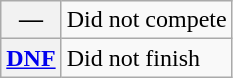<table class="wikitable">
<tr>
<th scope="row">—</th>
<td>Did not compete</td>
</tr>
<tr>
<th scope="row"><a href='#'>DNF</a></th>
<td>Did not finish</td>
</tr>
</table>
